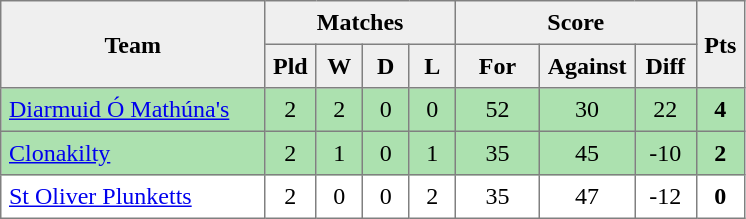<table style=border-collapse:collapse border=1 cellspacing=0 cellpadding=5>
<tr align=center bgcolor=#efefef>
<th rowspan=2 width=165>Team</th>
<th colspan=4>Matches</th>
<th colspan=3>Score</th>
<th rowspan=2width=20>Pts</th>
</tr>
<tr align=center bgcolor=#efefef>
<th width=20>Pld</th>
<th width=20>W</th>
<th width=20>D</th>
<th width=20>L</th>
<th width=45>For</th>
<th width=45>Against</th>
<th width=30>Diff</th>
</tr>
<tr align=center style="background:#ACE1AF;">
<td style="text-align:left;"><a href='#'>Diarmuid Ó Mathúna's</a></td>
<td>2</td>
<td>2</td>
<td>0</td>
<td>0</td>
<td>52</td>
<td>30</td>
<td>22</td>
<td><strong>4</strong></td>
</tr>
<tr align=center style="background:#ACE1AF;">
<td style="text-align:left;"><a href='#'>Clonakilty</a></td>
<td>2</td>
<td>1</td>
<td>0</td>
<td>1</td>
<td>35</td>
<td>45</td>
<td>-10</td>
<td><strong>2</strong></td>
</tr>
<tr align=center>
<td style="text-align:left;"><a href='#'>St Oliver Plunketts</a></td>
<td>2</td>
<td>0</td>
<td>0</td>
<td>2</td>
<td>35</td>
<td>47</td>
<td>-12</td>
<td><strong>0</strong></td>
</tr>
</table>
